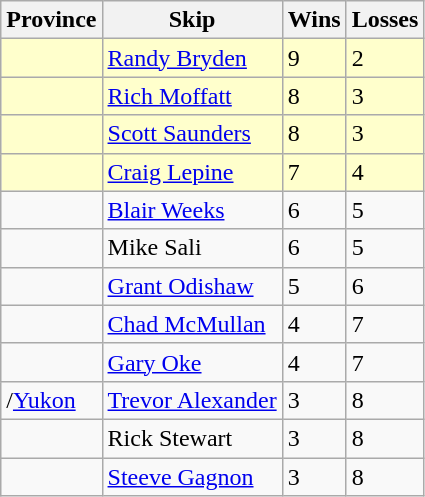<table class="wikitable" border="1">
<tr>
<th>Province</th>
<th>Skip</th>
<th>Wins</th>
<th>Losses</th>
</tr>
<tr bgcolor=#ffffcc>
<td></td>
<td><a href='#'>Randy Bryden</a></td>
<td>9</td>
<td>2</td>
</tr>
<tr bgcolor=#ffffcc>
<td></td>
<td><a href='#'>Rich Moffatt</a></td>
<td>8</td>
<td>3</td>
</tr>
<tr bgcolor=#ffffcc>
<td></td>
<td><a href='#'>Scott Saunders</a></td>
<td>8</td>
<td>3</td>
</tr>
<tr bgcolor=#ffffcc>
<td></td>
<td><a href='#'>Craig Lepine</a></td>
<td>7</td>
<td>4</td>
</tr>
<tr>
<td></td>
<td><a href='#'>Blair Weeks</a></td>
<td>6</td>
<td>5</td>
</tr>
<tr>
<td></td>
<td>Mike Sali</td>
<td>6</td>
<td>5</td>
</tr>
<tr>
<td></td>
<td><a href='#'>Grant Odishaw</a></td>
<td>5</td>
<td>6</td>
</tr>
<tr>
<td></td>
<td><a href='#'>Chad McMullan</a></td>
<td>4</td>
<td>7</td>
</tr>
<tr>
<td></td>
<td><a href='#'>Gary Oke</a></td>
<td>4</td>
<td>7</td>
</tr>
<tr>
<td>/<a href='#'>Yukon</a></td>
<td><a href='#'>Trevor Alexander</a></td>
<td>3</td>
<td>8</td>
</tr>
<tr>
<td></td>
<td>Rick Stewart</td>
<td>3</td>
<td>8</td>
</tr>
<tr>
<td></td>
<td><a href='#'>Steeve Gagnon</a></td>
<td>3</td>
<td>8</td>
</tr>
</table>
